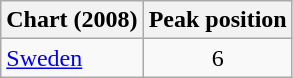<table class="wikitable">
<tr>
<th align="left">Chart (2008)</th>
<th align="center">Peak position</th>
</tr>
<tr>
<td align="left"><a href='#'>Sweden</a></td>
<td align="center">6</td>
</tr>
</table>
